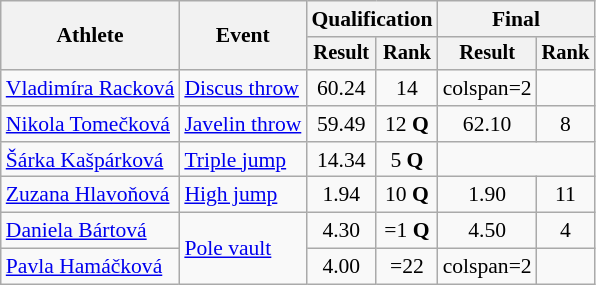<table class=wikitable style=font-size:90%;text-align:center>
<tr>
<th rowspan=2>Athlete</th>
<th rowspan=2>Event</th>
<th colspan=2>Qualification</th>
<th colspan=2>Final</th>
</tr>
<tr style=font-size:95%>
<th>Result</th>
<th>Rank</th>
<th>Result</th>
<th>Rank</th>
</tr>
<tr>
<td align=left><a href='#'>Vladimíra Racková</a></td>
<td align=left><a href='#'>Discus throw</a></td>
<td>60.24</td>
<td>14</td>
<td>colspan=2 </td>
</tr>
<tr>
<td align=left><a href='#'>Nikola Tomečková</a></td>
<td align=left><a href='#'>Javelin throw</a></td>
<td>59.49</td>
<td>12 <strong>Q</strong></td>
<td>62.10</td>
<td>8</td>
</tr>
<tr>
<td align=left><a href='#'>Šárka Kašpárková</a></td>
<td align=left><a href='#'>Triple jump</a></td>
<td>14.34</td>
<td>5 <strong>Q</strong></td>
<td colspan=2></td>
</tr>
<tr>
<td align=left><a href='#'>Zuzana Hlavoňová</a></td>
<td align=left><a href='#'>High jump</a></td>
<td>1.94</td>
<td>10 <strong>Q</strong></td>
<td>1.90</td>
<td>11</td>
</tr>
<tr>
<td align=left><a href='#'>Daniela Bártová</a></td>
<td align=left rowspan=2><a href='#'>Pole vault</a></td>
<td>4.30</td>
<td>=1 <strong>Q</strong></td>
<td>4.50</td>
<td>4</td>
</tr>
<tr>
<td align=left><a href='#'>Pavla Hamáčková</a></td>
<td>4.00</td>
<td>=22</td>
<td>colspan=2 </td>
</tr>
</table>
